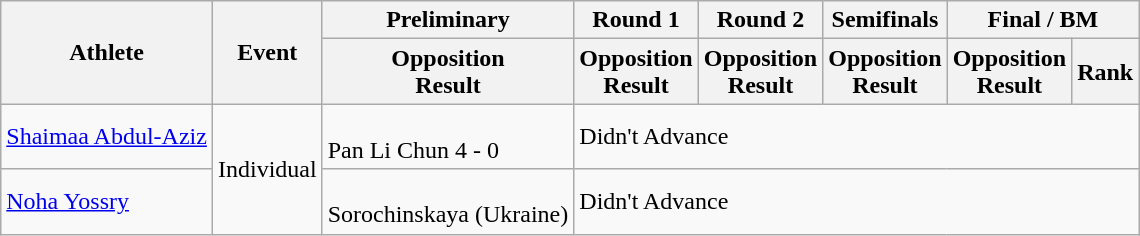<table class="wikitable">
<tr>
<th rowspan="2">Athlete</th>
<th rowspan="2">Event</th>
<th>Preliminary</th>
<th>Round 1</th>
<th>Round 2</th>
<th>Semifinals</th>
<th colspan="2">Final / <abbr>BM</abbr></th>
</tr>
<tr>
<th>Opposition<br>Result</th>
<th>Opposition<br>Result</th>
<th>Opposition<br>Result</th>
<th>Opposition<br>Result</th>
<th>Opposition<br>Result</th>
<th>Rank</th>
</tr>
<tr>
<td><a href='#'>Shaimaa Abdul-Aziz</a></td>
<td rowspan="2">Individual</td>
<td><br>Pan Li Chun
4 - 0</td>
<td colspan="5">Didn't Advance</td>
</tr>
<tr>
<td><a href='#'>Noha Yossry</a></td>
<td><br>Sorochinskaya (Ukraine)</td>
<td colspan="5">Didn't Advance</td>
</tr>
</table>
